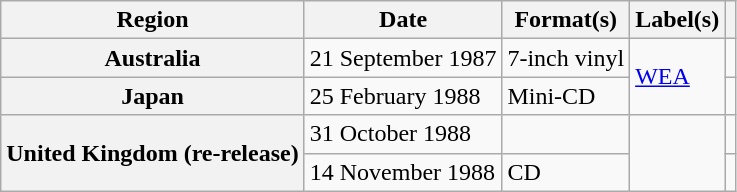<table class="wikitable plainrowheaders">
<tr>
<th scope="col">Region</th>
<th scope="col">Date</th>
<th scope="col">Format(s)</th>
<th scope="col">Label(s)</th>
<th scope="col"></th>
</tr>
<tr>
<th scope="row">Australia</th>
<td>21 September 1987</td>
<td>7-inch vinyl</td>
<td rowspan="2"><a href='#'>WEA</a></td>
<td></td>
</tr>
<tr>
<th scope="row">Japan</th>
<td>25 February 1988</td>
<td>Mini-CD</td>
<td></td>
</tr>
<tr>
<th scope="row" rowspan="2">United Kingdom (re-release)</th>
<td>31 October 1988</td>
<td></td>
<td rowspan="2"></td>
<td></td>
</tr>
<tr>
<td>14 November 1988</td>
<td>CD</td>
<td></td>
</tr>
</table>
